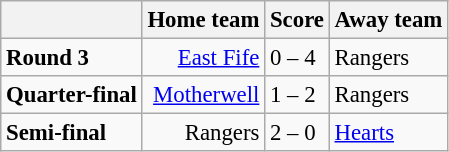<table class="wikitable" style="font-size: 95%;">
<tr>
<th></th>
<th>Home team</th>
<th>Score</th>
<th>Away team</th>
</tr>
<tr>
<td><strong>Round 3</strong></td>
<td align=right><a href='#'>East Fife</a></td>
<td>0 – 4</td>
<td>Rangers</td>
</tr>
<tr>
<td><strong>Quarter-final</strong></td>
<td align=right><a href='#'>Motherwell</a></td>
<td>1 – 2</td>
<td>Rangers</td>
</tr>
<tr>
<td><strong>Semi-final</strong></td>
<td align=right>Rangers</td>
<td>2 – 0</td>
<td><a href='#'>Hearts</a></td>
</tr>
</table>
